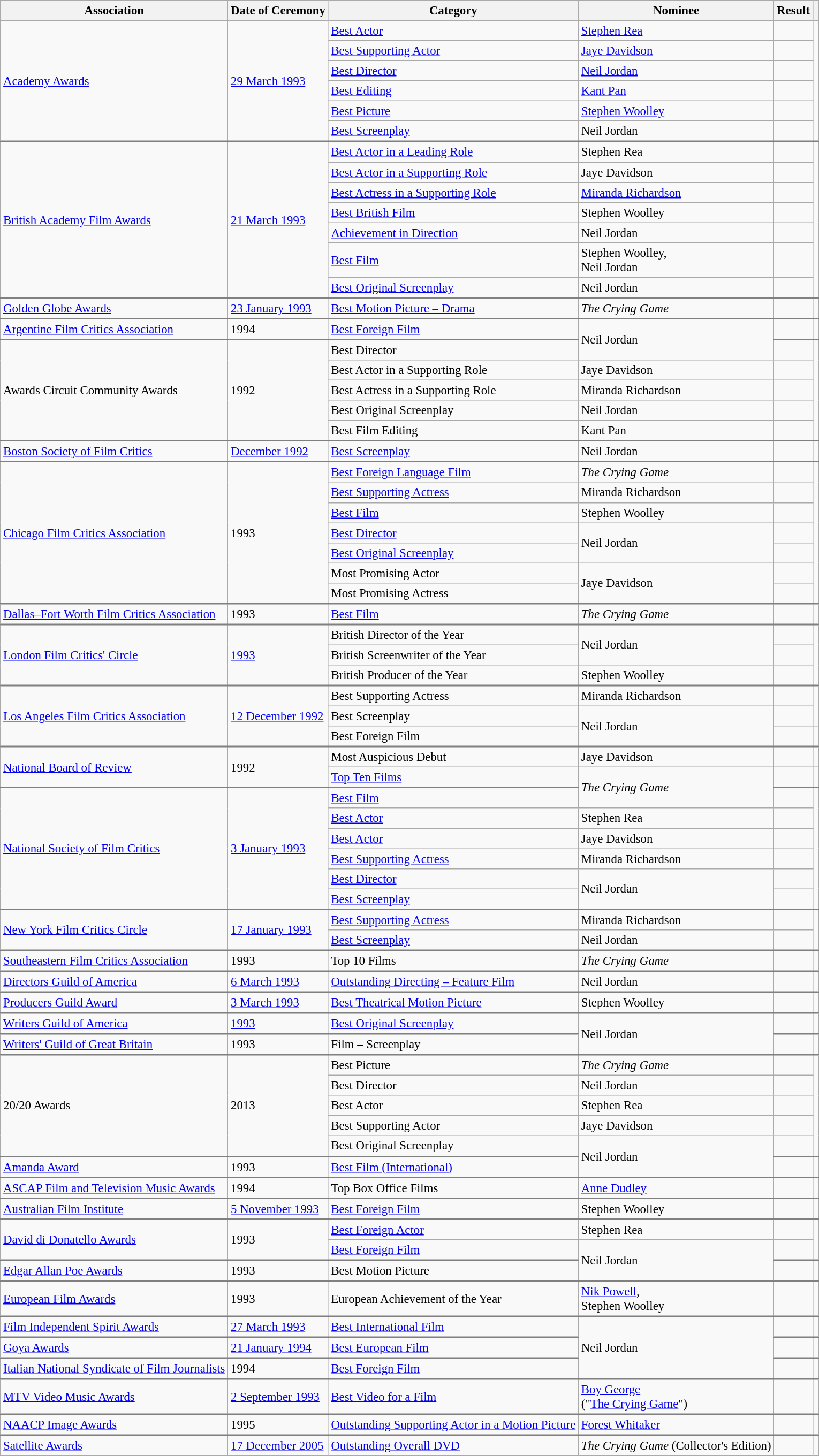<table class="wikitable" style="font-size: 95%;">
<tr>
<th>Association</th>
<th>Date of Ceremony</th>
<th>Category</th>
<th>Nominee</th>
<th>Result</th>
<th></th>
</tr>
<tr>
<td rowspan="6"><a href='#'>Academy Awards</a></td>
<td rowspan="6"><a href='#'>29 March 1993</a></td>
<td><a href='#'>Best Actor</a></td>
<td><a href='#'>Stephen Rea</a></td>
<td></td>
<td align="center" rowspan="6"></td>
</tr>
<tr>
<td><a href='#'>Best Supporting Actor</a></td>
<td><a href='#'>Jaye Davidson</a></td>
<td></td>
</tr>
<tr>
<td><a href='#'>Best Director</a></td>
<td><a href='#'>Neil Jordan</a></td>
<td></td>
</tr>
<tr>
<td><a href='#'>Best Editing</a></td>
<td><a href='#'>Kant Pan</a></td>
<td></td>
</tr>
<tr>
<td><a href='#'>Best Picture</a></td>
<td><a href='#'>Stephen Woolley</a></td>
<td></td>
</tr>
<tr>
<td><a href='#'>Best Screenplay</a></td>
<td>Neil Jordan</td>
<td></td>
</tr>
<tr style="border-top:2px solid gray;">
<td rowspan="7"><a href='#'>British Academy Film Awards</a></td>
<td rowspan="7"><a href='#'>21 March 1993</a></td>
<td><a href='#'>Best Actor in a Leading Role</a></td>
<td>Stephen Rea</td>
<td></td>
<td align="center" rowspan="7"></td>
</tr>
<tr>
<td><a href='#'>Best Actor in a Supporting Role</a></td>
<td>Jaye Davidson</td>
<td></td>
</tr>
<tr>
<td><a href='#'>Best Actress in a Supporting Role</a></td>
<td><a href='#'>Miranda Richardson</a></td>
<td></td>
</tr>
<tr>
<td><a href='#'>Best British Film</a></td>
<td>Stephen Woolley</td>
<td></td>
</tr>
<tr>
<td><a href='#'>Achievement in Direction</a></td>
<td>Neil Jordan</td>
<td></td>
</tr>
<tr>
<td><a href='#'>Best Film</a></td>
<td>Stephen Woolley,<br>Neil Jordan</td>
<td></td>
</tr>
<tr>
<td><a href='#'>Best Original Screenplay</a></td>
<td>Neil Jordan</td>
<td></td>
</tr>
<tr style="border-top:2px solid gray;">
<td><a href='#'>Golden Globe Awards</a></td>
<td><a href='#'>23 January 1993</a></td>
<td><a href='#'>Best Motion Picture – Drama</a></td>
<td><em>The Crying Game</em></td>
<td></td>
<td align="center"></td>
</tr>
<tr style="border-top:2px solid gray;">
<td><a href='#'>Argentine Film Critics Association</a></td>
<td>1994</td>
<td><a href='#'>Best Foreign Film</a></td>
<td rowspan="2">Neil Jordan</td>
<td></td>
<td align="center"></td>
</tr>
<tr style="border-top:2px solid gray;">
<td rowspan="5">Awards Circuit Community Awards</td>
<td rowspan="5">1992</td>
<td>Best Director</td>
<td></td>
<td align="center" rowspan="5"></td>
</tr>
<tr>
<td>Best Actor in a Supporting Role</td>
<td>Jaye Davidson</td>
<td></td>
</tr>
<tr>
<td>Best Actress in a Supporting Role</td>
<td>Miranda Richardson</td>
<td></td>
</tr>
<tr>
<td>Best Original Screenplay</td>
<td>Neil Jordan</td>
<td></td>
</tr>
<tr>
<td>Best Film Editing</td>
<td>Kant Pan</td>
<td></td>
</tr>
<tr style="border-top:2px solid gray;">
<td><a href='#'>Boston Society of Film Critics</a></td>
<td><a href='#'>December 1992</a></td>
<td><a href='#'>Best Screenplay</a></td>
<td>Neil Jordan</td>
<td></td>
<td align="center"></td>
</tr>
<tr style="border-top:2px solid gray;">
<td rowspan="7"><a href='#'>Chicago Film Critics Association</a></td>
<td rowspan="7">1993</td>
<td><a href='#'>Best Foreign Language Film</a></td>
<td><em>The Crying Game</em></td>
<td></td>
<td align="center" rowspan="7"></td>
</tr>
<tr>
<td><a href='#'>Best Supporting Actress</a></td>
<td>Miranda Richardson</td>
<td></td>
</tr>
<tr>
<td><a href='#'>Best Film</a></td>
<td>Stephen Woolley</td>
<td></td>
</tr>
<tr>
<td><a href='#'>Best Director</a></td>
<td rowspan="2">Neil Jordan</td>
<td></td>
</tr>
<tr>
<td><a href='#'>Best Original Screenplay</a></td>
<td></td>
</tr>
<tr>
<td>Most Promising Actor</td>
<td rowspan="2">Jaye Davidson</td>
<td></td>
</tr>
<tr>
<td>Most Promising Actress</td>
<td></td>
</tr>
<tr style="border-top:2px solid gray;">
<td><a href='#'>Dallas–Fort Worth Film Critics Association</a></td>
<td>1993</td>
<td><a href='#'>Best Film</a></td>
<td><em>The Crying Game</em></td>
<td></td>
<td></td>
</tr>
<tr style="border-top:2px solid gray;">
<td rowspan="3"><a href='#'>London Film Critics' Circle</a></td>
<td rowspan="3"><a href='#'>1993</a></td>
<td>British Director of the Year</td>
<td rowspan="2">Neil Jordan</td>
<td></td>
<td align="center" rowspan="3"></td>
</tr>
<tr>
<td>British Screenwriter of the Year</td>
<td></td>
</tr>
<tr>
<td>British Producer of the Year</td>
<td>Stephen Woolley</td>
<td></td>
</tr>
<tr style="border-top:2px solid gray;">
<td rowspan="3"><a href='#'>Los Angeles Film Critics Association</a></td>
<td rowspan="3"><a href='#'>12 December 1992</a></td>
<td>Best Supporting Actress</td>
<td>Miranda Richardson</td>
<td></td>
<td align="center" rowspan="2"></td>
</tr>
<tr>
<td>Best Screenplay</td>
<td rowspan="2">Neil Jordan</td>
<td></td>
</tr>
<tr>
<td>Best Foreign Film</td>
<td></td>
<td align="center"></td>
</tr>
<tr style="border-top:2px solid gray;">
<td rowspan="2"><a href='#'>National Board of Review</a></td>
<td rowspan="2">1992</td>
<td>Most Auspicious Debut</td>
<td>Jaye Davidson</td>
<td></td>
<td align="center"></td>
</tr>
<tr>
<td><a href='#'>Top Ten Films</a></td>
<td rowspan="2"><em>The Crying Game</em></td>
<td></td>
<td align="center"></td>
</tr>
<tr style="border-top:2px solid gray;">
<td rowspan="6"><a href='#'>National Society of Film Critics</a></td>
<td rowspan="6"><a href='#'>3 January 1993</a></td>
<td><a href='#'>Best Film</a></td>
<td></td>
<td align="center" rowspan="6"></td>
</tr>
<tr>
<td><a href='#'>Best Actor</a></td>
<td>Stephen Rea</td>
<td></td>
</tr>
<tr>
<td><a href='#'>Best Actor</a></td>
<td>Jaye Davidson</td>
<td></td>
</tr>
<tr>
<td><a href='#'>Best Supporting Actress</a></td>
<td>Miranda Richardson</td>
<td></td>
</tr>
<tr>
<td><a href='#'>Best Director</a></td>
<td rowspan="2">Neil Jordan</td>
<td></td>
</tr>
<tr>
<td><a href='#'>Best Screenplay</a></td>
<td></td>
</tr>
<tr style="border-top:2px solid gray;">
<td rowspan="2"><a href='#'>New York Film Critics Circle</a></td>
<td rowspan="2"><a href='#'>17 January 1993</a></td>
<td><a href='#'>Best Supporting Actress</a></td>
<td>Miranda Richardson</td>
<td></td>
<td align="center" rowspan="2"></td>
</tr>
<tr>
<td><a href='#'>Best Screenplay</a></td>
<td>Neil Jordan</td>
<td></td>
</tr>
<tr style="border-top:2px solid gray;">
<td><a href='#'>Southeastern Film Critics Association</a></td>
<td>1993</td>
<td>Top 10 Films</td>
<td><em>The Crying Game</em></td>
<td></td>
<td align="center"></td>
</tr>
<tr style="border-top:2px solid gray;">
<td><a href='#'>Directors Guild of America</a></td>
<td><a href='#'>6 March 1993</a></td>
<td><a href='#'>Outstanding Directing – Feature Film</a></td>
<td>Neil Jordan</td>
<td></td>
<td align="center"></td>
</tr>
<tr style="border-top:2px solid gray;">
<td><a href='#'>Producers Guild Award</a></td>
<td><a href='#'>3 March 1993</a></td>
<td><a href='#'>Best Theatrical Motion Picture</a></td>
<td>Stephen Woolley</td>
<td></td>
<td align="center"></td>
</tr>
<tr style="border-top:2px solid gray;">
<td><a href='#'>Writers Guild of America</a></td>
<td><a href='#'>1993</a></td>
<td><a href='#'>Best Original Screenplay</a></td>
<td rowspan="2">Neil Jordan</td>
<td></td>
<td align="center"></td>
</tr>
<tr style="border-top:2px solid gray;">
<td><a href='#'>Writers' Guild of Great Britain</a></td>
<td>1993</td>
<td>Film – Screenplay</td>
<td></td>
<td align="center"></td>
</tr>
<tr style="border-top:2px solid gray;">
<td rowspan="5">20/20 Awards</td>
<td rowspan="5">2013</td>
<td>Best Picture</td>
<td><em>The Crying Game</em></td>
<td></td>
<td align="center" rowspan="5"></td>
</tr>
<tr>
<td>Best Director</td>
<td>Neil Jordan</td>
<td></td>
</tr>
<tr>
<td>Best Actor</td>
<td>Stephen Rea</td>
<td></td>
</tr>
<tr>
<td>Best Supporting Actor</td>
<td>Jaye Davidson</td>
<td></td>
</tr>
<tr>
<td>Best Original Screenplay</td>
<td rowspan="2">Neil Jordan</td>
<td></td>
</tr>
<tr style="border-top:2px solid gray;">
<td><a href='#'>Amanda Award</a></td>
<td>1993</td>
<td><a href='#'>Best Film (International)</a></td>
<td></td>
<td align="center"></td>
</tr>
<tr style="border-top:2px solid gray;">
<td><a href='#'>ASCAP Film and Television Music Awards</a></td>
<td>1994</td>
<td>Top Box Office Films</td>
<td><a href='#'>Anne Dudley</a></td>
<td></td>
<td align="center"></td>
</tr>
<tr style="border-top:2px solid gray;">
<td><a href='#'>Australian Film Institute</a></td>
<td><a href='#'>5 November 1993</a></td>
<td><a href='#'>Best Foreign Film</a></td>
<td>Stephen Woolley</td>
<td></td>
<td align="center"></td>
</tr>
<tr style="border-top:2px solid gray;">
<td rowspan="2"><a href='#'>David di Donatello Awards</a></td>
<td rowspan="2">1993</td>
<td><a href='#'>Best Foreign Actor</a></td>
<td>Stephen Rea</td>
<td></td>
<td align="center" rowspan="2"></td>
</tr>
<tr>
<td><a href='#'>Best Foreign Film</a></td>
<td rowspan="2">Neil Jordan</td>
<td></td>
</tr>
<tr style="border-top:2px solid gray;">
<td><a href='#'>Edgar Allan Poe Awards</a></td>
<td>1993</td>
<td>Best Motion Picture</td>
<td></td>
<td align="center"></td>
</tr>
<tr style="border-top:2px solid gray;">
<td><a href='#'>European Film Awards</a></td>
<td>1993</td>
<td>European Achievement of the Year</td>
<td><a href='#'>Nik Powell</a>,<br>Stephen Woolley</td>
<td></td>
<td align="center"></td>
</tr>
<tr style="border-top:2px solid gray;">
<td><a href='#'>Film Independent Spirit Awards</a></td>
<td><a href='#'>27 March 1993</a></td>
<td><a href='#'>Best International Film</a></td>
<td rowspan="3">Neil Jordan</td>
<td></td>
<td align="center"></td>
</tr>
<tr style="border-top:2px solid gray;">
<td><a href='#'>Goya Awards</a></td>
<td><a href='#'>21 January 1994</a></td>
<td><a href='#'>Best European Film</a></td>
<td></td>
<td align="center"></td>
</tr>
<tr style="border-top:2px solid gray;">
<td><a href='#'>Italian National Syndicate of Film Journalists</a></td>
<td>1994</td>
<td><a href='#'>Best Foreign Film</a></td>
<td></td>
<td align="center"></td>
</tr>
<tr style="border-top:2px solid gray;">
<td><a href='#'>MTV Video Music Awards</a></td>
<td><a href='#'>2 September 1993</a></td>
<td><a href='#'>Best Video for a Film</a></td>
<td><a href='#'>Boy George</a><br>("<a href='#'>The Crying Game</a>")</td>
<td></td>
<td align="center"></td>
</tr>
<tr style="border-top:2px solid gray;">
<td><a href='#'>NAACP Image Awards</a></td>
<td>1995</td>
<td><a href='#'>Outstanding Supporting Actor in a Motion Picture</a></td>
<td><a href='#'>Forest Whitaker</a></td>
<td></td>
<td align="center"></td>
</tr>
<tr style="border-top:2px solid gray;">
<td><a href='#'>Satellite Awards</a></td>
<td><a href='#'>17 December 2005</a></td>
<td><a href='#'>Outstanding Overall DVD</a></td>
<td><em>The Crying Game</em> (Collector's Edition)</td>
<td></td>
<td align="center"></td>
</tr>
</table>
